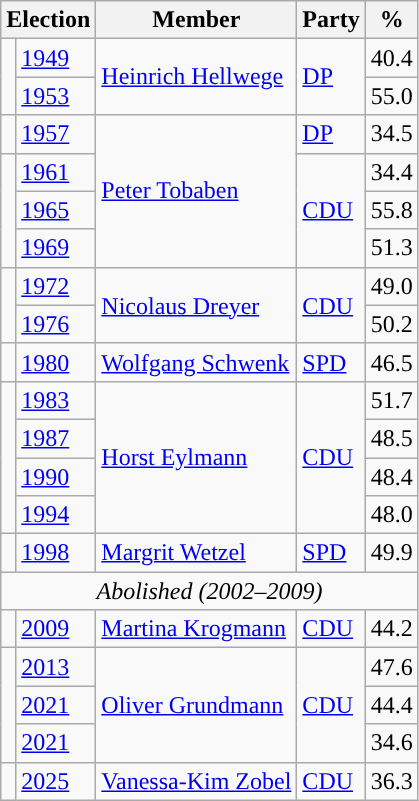<table class=wikitable>
<tr>
<th colspan=2>Election</th>
<th>Member</th>
<th>Party</th>
<th>%</th>
</tr>
<tr>
<td rowspan=2 bgcolor=></td>
<td><a href='#'>1949</a></td>
<td rowspan=2><a href='#'>Heinrich Hellwege</a></td>
<td rowspan=2><a href='#'>DP</a></td>
<td align=right>40.4</td>
</tr>
<tr>
<td><a href='#'>1953</a></td>
<td align=right>55.0</td>
</tr>
<tr>
<td bgcolor=></td>
<td><a href='#'>1957</a></td>
<td rowspan=4><a href='#'>Peter Tobaben</a></td>
<td><a href='#'>DP</a></td>
<td align=right>34.5</td>
</tr>
<tr>
<td rowspan=3 bgcolor=></td>
<td><a href='#'>1961</a></td>
<td rowspan=3><a href='#'>CDU</a></td>
<td align=right>34.4</td>
</tr>
<tr>
<td><a href='#'>1965</a></td>
<td align=right>55.8</td>
</tr>
<tr>
<td><a href='#'>1969</a></td>
<td align=right>51.3</td>
</tr>
<tr>
<td rowspan=2 bgcolor=></td>
<td><a href='#'>1972</a></td>
<td rowspan=2><a href='#'>Nicolaus Dreyer</a></td>
<td rowspan=2><a href='#'>CDU</a></td>
<td align=right>49.0</td>
</tr>
<tr>
<td><a href='#'>1976</a></td>
<td align=right>50.2</td>
</tr>
<tr>
<td bgcolor=></td>
<td><a href='#'>1980</a></td>
<td><a href='#'>Wolfgang Schwenk</a></td>
<td><a href='#'>SPD</a></td>
<td align=right>46.5</td>
</tr>
<tr>
<td rowspan=4 bgcolor=></td>
<td><a href='#'>1983</a></td>
<td rowspan=4><a href='#'>Horst Eylmann</a></td>
<td rowspan=4><a href='#'>CDU</a></td>
<td align=right>51.7</td>
</tr>
<tr>
<td><a href='#'>1987</a></td>
<td align=right>48.5</td>
</tr>
<tr>
<td><a href='#'>1990</a></td>
<td align=right>48.4</td>
</tr>
<tr>
<td><a href='#'>1994</a></td>
<td align=right>48.0</td>
</tr>
<tr>
<td bgcolor=></td>
<td><a href='#'>1998</a></td>
<td><a href='#'>Margrit Wetzel</a></td>
<td><a href='#'>SPD</a></td>
<td align=right>49.9</td>
</tr>
<tr>
<td colspan=5 align=center><em>Abolished (2002–2009)</em></td>
</tr>
<tr>
<td bgcolor=></td>
<td><a href='#'>2009</a></td>
<td><a href='#'>Martina Krogmann</a></td>
<td><a href='#'>CDU</a></td>
<td align=right>44.2</td>
</tr>
<tr>
<td rowspan=3 bgcolor=></td>
<td><a href='#'>2013</a></td>
<td rowspan=3><a href='#'>Oliver Grundmann</a></td>
<td rowspan=3><a href='#'>CDU</a></td>
<td align=right>47.6</td>
</tr>
<tr>
<td><a href='#'>2021</a></td>
<td align=right>44.4</td>
</tr>
<tr>
<td><a href='#'>2021</a></td>
<td align=right>34.6</td>
</tr>
<tr>
<td></td>
<td><a href='#'>2025</a></td>
<td><a href='#'>Vanessa-Kim Zobel</a></td>
<td><a href='#'>CDU</a></td>
<td>36.3</td>
</tr>
</table>
